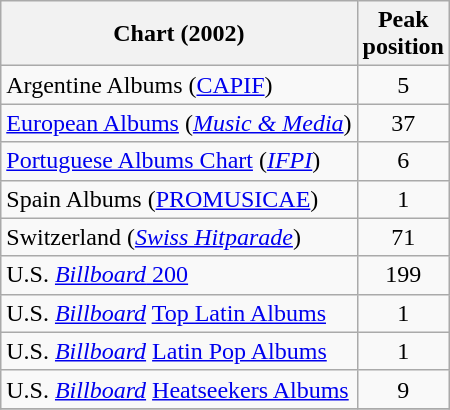<table class="wikitable">
<tr>
<th align="left">Chart (2002)</th>
<th align="left">Peak<br>position</th>
</tr>
<tr>
<td>Argentine Albums (<a href='#'>CAPIF</a>)</td>
<td style="text-align:center;">5</td>
</tr>
<tr>
<td><a href='#'>European Albums</a> (<em><a href='#'>Music & Media</a></em>)</td>
<td align="center">37</td>
</tr>
<tr>
<td><a href='#'>Portuguese Albums Chart</a> (<em><a href='#'>IFPI</a></em>)</td>
<td align="center">6</td>
</tr>
<tr>
<td>Spain Albums (<a href='#'>PROMUSICAE</a>)</td>
<td align="center">1</td>
</tr>
<tr>
<td>Switzerland (<em><a href='#'>Swiss Hitparade</a></em>)</td>
<td style="text-align:center;">71</td>
</tr>
<tr>
<td align="left">U.S. <a href='#'><em>Billboard</em> 200</a></td>
<td align="center">199</td>
</tr>
<tr>
<td align="left">U.S. <em><a href='#'>Billboard</a></em> <a href='#'>Top Latin Albums</a></td>
<td align="center">1</td>
</tr>
<tr>
<td align="left">U.S. <em><a href='#'>Billboard</a></em> <a href='#'>Latin Pop Albums</a></td>
<td align="center">1</td>
</tr>
<tr>
<td align="left">U.S. <em><a href='#'>Billboard</a></em> <a href='#'>Heatseekers Albums</a></td>
<td align="center">9</td>
</tr>
<tr>
</tr>
</table>
